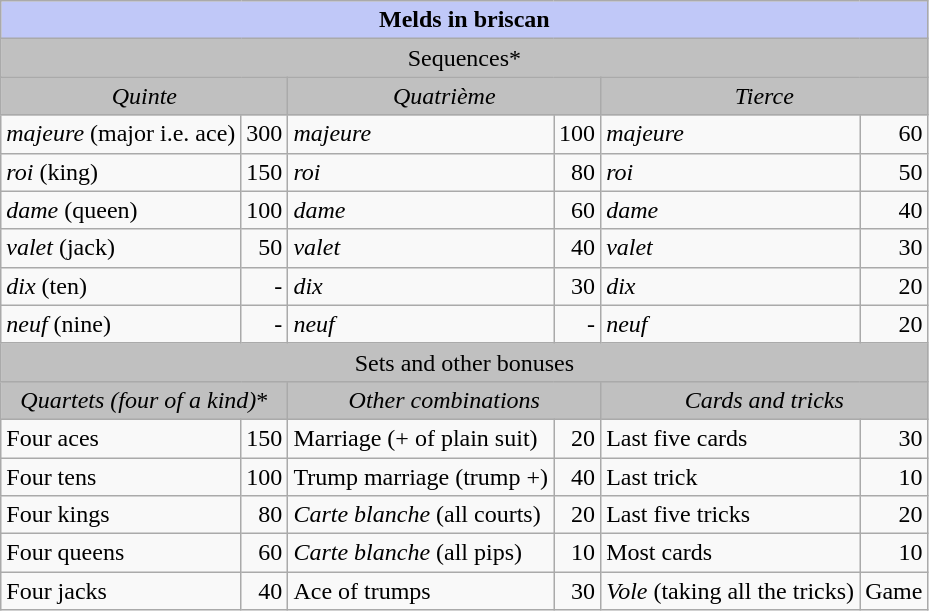<table class="wikitable">
<tr>
<td style="background: #c0c8f8;" colspan = "6;" align=center><strong>Melds in briscan</strong></td>
</tr>
<tr>
<td style="background: #C0C0C0;" colspan = "6;" align=center>Sequences*</td>
</tr>
<tr>
<td style="background: #C0C0C0;" colspan = "2;" align=center><em>Quinte</em></td>
<td style="background: #C0C0C0;" colspan = "2;" align=center><em>Quatrième</em></td>
<td style="background: #C0C0C0;" colspan = "2;" align=center><em>Tierce</em></td>
</tr>
<tr>
<td><em>majeure</em> (major i.e. ace)</td>
<td align="right">300</td>
<td><em>majeure</em></td>
<td align="right">100</td>
<td><em>majeure</em></td>
<td align="right">60</td>
</tr>
<tr>
<td><em>roi</em> (king)</td>
<td align="right">150</td>
<td><em>roi</em></td>
<td align="right">80</td>
<td><em>roi</em></td>
<td align="right">50</td>
</tr>
<tr>
<td><em>dame</em> (queen)</td>
<td align="right">100</td>
<td><em>dame</em></td>
<td align="right">60</td>
<td><em>dame</em></td>
<td align="right">40</td>
</tr>
<tr>
<td><em>valet</em> (jack)</td>
<td align="right">50</td>
<td><em>valet</em></td>
<td align="right">40</td>
<td><em>valet</em></td>
<td align="right">30</td>
</tr>
<tr>
<td><em>dix</em> (ten)</td>
<td align="right">-</td>
<td><em>dix</em></td>
<td align="right">30</td>
<td><em>dix</em></td>
<td align="right">20</td>
</tr>
<tr>
<td><em>neuf</em> (nine)</td>
<td align="right">-</td>
<td><em>neuf</em></td>
<td align="right">-</td>
<td><em>neuf</em></td>
<td align="right">20</td>
</tr>
<tr>
<td style="background: #C0C0C0;" colspan = "6;" align=center>Sets and other bonuses</td>
</tr>
<tr>
<td style="background: #C0C0C0;" colspan = "2;" align=center><em>Quartets (four of a kind)</em>*</td>
<td style="background: #C0C0C0;" colspan = "2;" align=center><em>Other combinations</em></td>
<td style="background: #C0C0C0;" colspan = "2;" align=center><em>Cards and tricks</em></td>
</tr>
<tr>
<td>Four aces</td>
<td align="right">150</td>
<td>Marriage (+ of plain suit)</td>
<td align="right">20</td>
<td>Last five cards</td>
<td align="right">30</td>
</tr>
<tr>
<td>Four tens</td>
<td align="right">100</td>
<td>Trump marriage (trump +)</td>
<td align="right">40</td>
<td>Last trick</td>
<td align="right">10</td>
</tr>
<tr>
<td>Four kings</td>
<td align="right">80</td>
<td><em>Carte blanche</em> (all courts)</td>
<td align="right">20</td>
<td>Last five tricks</td>
<td align="right">20</td>
</tr>
<tr>
<td>Four queens</td>
<td align="right">60</td>
<td><em>Carte blanche</em> (all pips)</td>
<td align="right">10</td>
<td>Most cards</td>
<td align="right">10</td>
</tr>
<tr>
<td>Four jacks</td>
<td align="right">40</td>
<td>Ace of trumps</td>
<td align="right">30</td>
<td><em>Vole</em> (taking all the tricks)</td>
<td align="right">Game</td>
</tr>
</table>
